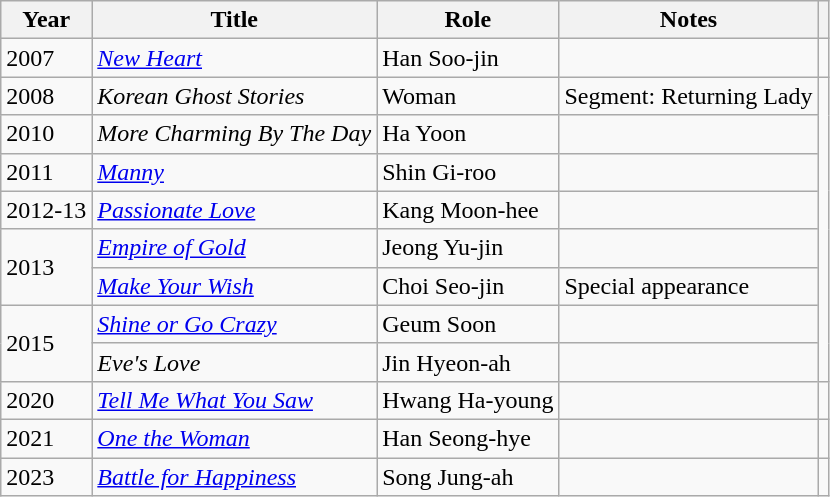<table class="wikitable sortable">
<tr>
<th>Year</th>
<th>Title</th>
<th>Role</th>
<th class="unsortable">Notes</th>
<th class="unsortable"></th>
</tr>
<tr>
<td>2007</td>
<td><em><a href='#'>New Heart</a></em></td>
<td>Han Soo-jin</td>
<td></td>
<td></td>
</tr>
<tr>
<td>2008</td>
<td><em>Korean Ghost Stories</em></td>
<td>Woman</td>
<td>Segment: Returning Lady</td>
<td rowspan=8></td>
</tr>
<tr>
<td>2010</td>
<td><em>More Charming By The Day</em></td>
<td>Ha Yoon</td>
<td></td>
</tr>
<tr>
<td>2011</td>
<td><em><a href='#'>Manny</a></em></td>
<td>Shin Gi-roo</td>
<td></td>
</tr>
<tr>
<td>2012-13</td>
<td><em><a href='#'>Passionate Love</a></em></td>
<td>Kang Moon-hee</td>
<td></td>
</tr>
<tr>
<td rowspan="2">2013</td>
<td><em><a href='#'>Empire of Gold</a></em></td>
<td>Jeong Yu-jin</td>
<td></td>
</tr>
<tr>
<td><em><a href='#'>Make Your Wish</a></em></td>
<td>Choi Seo-jin</td>
<td>Special appearance</td>
</tr>
<tr>
<td rowspan="2">2015</td>
<td><em><a href='#'>Shine or Go Crazy</a></em></td>
<td>Geum Soon</td>
<td></td>
</tr>
<tr>
<td><em>Eve's Love</em></td>
<td>Jin Hyeon-ah</td>
<td></td>
</tr>
<tr>
<td>2020</td>
<td><em><a href='#'>Tell Me What You Saw</a></em></td>
<td>Hwang Ha-young</td>
<td></td>
<td></td>
</tr>
<tr>
<td>2021</td>
<td><em><a href='#'>One the Woman</a></em></td>
<td>Han Seong-hye</td>
<td></td>
<td></td>
</tr>
<tr>
<td>2023</td>
<td><em><a href='#'>Battle for Happiness</a></em></td>
<td>Song Jung-ah</td>
<td></td>
<td></td>
</tr>
</table>
